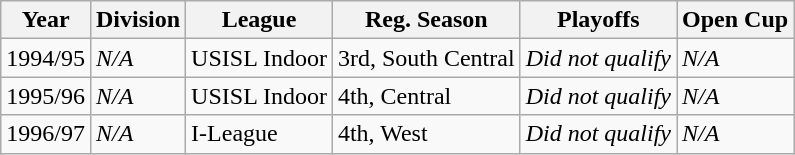<table class="wikitable">
<tr>
<th>Year</th>
<th>Division</th>
<th>League</th>
<th>Reg. Season</th>
<th>Playoffs</th>
<th>Open Cup</th>
</tr>
<tr>
<td>1994/95</td>
<td><em>N/A</em></td>
<td>USISL Indoor</td>
<td>3rd, South Central</td>
<td><em>Did not qualify</em></td>
<td><em>N/A</em></td>
</tr>
<tr>
<td>1995/96</td>
<td><em>N/A</em></td>
<td>USISL Indoor</td>
<td>4th, Central</td>
<td><em>Did not qualify</em></td>
<td><em>N/A</em></td>
</tr>
<tr>
<td>1996/97</td>
<td><em>N/A</em></td>
<td>I-League</td>
<td>4th, West</td>
<td><em>Did not qualify</em></td>
<td><em>N/A</em></td>
</tr>
</table>
